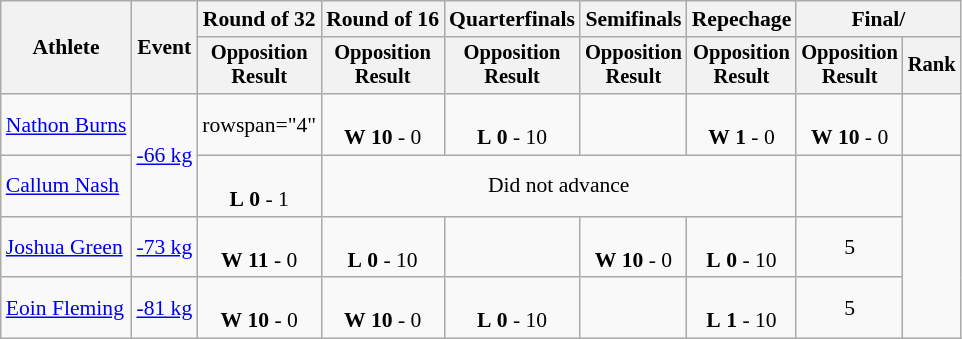<table class="wikitable" style="font-size:90%;">
<tr>
<th rowspan=2>Athlete</th>
<th rowspan=2>Event</th>
<th>Round of 32</th>
<th>Round of 16</th>
<th>Quarterfinals</th>
<th>Semifinals</th>
<th>Repechage</th>
<th colspan=2>Final/</th>
</tr>
<tr style="font-size:95%">
<th>Opposition<br>Result</th>
<th>Opposition<br>Result</th>
<th>Opposition<br>Result</th>
<th>Opposition<br>Result</th>
<th>Opposition<br>Result</th>
<th>Opposition<br>Result</th>
<th>Rank</th>
</tr>
<tr align=center>
<td align=left><a href='#'>Nathon Burns</a></td>
<td align=left rowspan=2><a href='#'>-66 kg</a></td>
<td>rowspan="4"</td>
<td><br><strong>W</strong> <strong>10</strong> - 0</td>
<td><br><strong>L</strong> <strong>0</strong> - 10</td>
<td></td>
<td><br><strong>W</strong> <strong>1</strong> - 0</td>
<td><br><strong>W</strong> <strong>10</strong> - 0</td>
<td></td>
</tr>
<tr align=center>
<td align=left><a href='#'>Callum Nash</a></td>
<td><br><strong>L</strong> <strong>0</strong> - 1</td>
<td colspan="4">Did not advance</td>
<td></td>
</tr>
<tr align=center>
<td align=left><a href='#'>Joshua Green</a></td>
<td align=left><a href='#'>-73 kg</a></td>
<td><br><strong>W</strong> <strong>11</strong> - 0</td>
<td><br><strong>L</strong> <strong>0</strong> - 10</td>
<td></td>
<td><br><strong>W</strong> <strong>10</strong> - 0</td>
<td><br><strong>L</strong> <strong>0</strong> - 10</td>
<td>5</td>
</tr>
<tr align=center>
<td align=left><a href='#'>Eoin Fleming</a></td>
<td align=left><a href='#'>-81 kg</a></td>
<td><br><strong>W</strong> <strong>10</strong> - 0</td>
<td><br><strong>W</strong> <strong>10</strong> - 0</td>
<td><br><strong>L</strong> <strong>0</strong> - 10</td>
<td></td>
<td><br><strong>L</strong> <strong>1</strong> - 10</td>
<td>5</td>
</tr>
</table>
